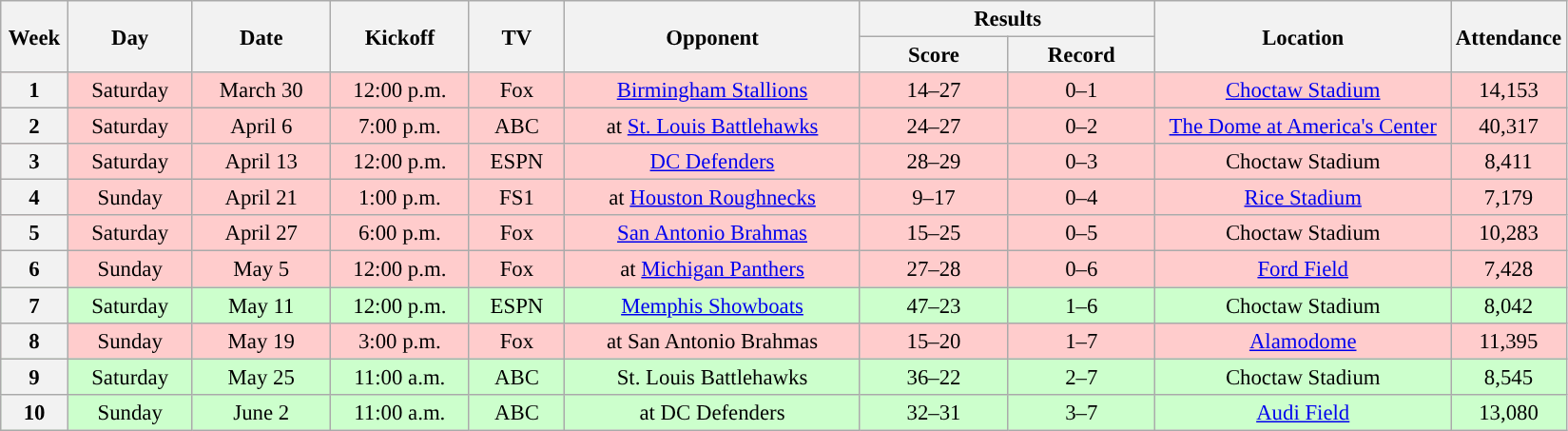<table class="wikitable" style="text-align:center; font-size: 95%;">
<tr>
<th rowspan="2" width="40">Week</th>
<th rowspan="2" width="80">Day</th>
<th rowspan="2" width="90">Date</th>
<th rowspan="2" width="90">Kickoff</th>
<th rowspan="2" width="60">TV</th>
<th rowspan="2" width="200">Opponent</th>
<th colspan="2" width="200">Results</th>
<th rowspan="2" width="200">Location</th>
<th rowspan="2">Attendance</th>
</tr>
<tr>
<th width="60">Score</th>
<th width="60">Record</th>
</tr>
<tr style="background:#ffcccc">
<th>1</th>
<td>Saturday</td>
<td>March 30</td>
<td>12:00 p.m.</td>
<td>Fox</td>
<td><a href='#'>Birmingham Stallions</a></td>
<td>14–27</td>
<td>0–1</td>
<td><a href='#'>Choctaw Stadium</a></td>
<td>14,153</td>
</tr>
<tr style="background:#ffcccc">
<th>2</th>
<td>Saturday</td>
<td>April 6</td>
<td>7:00 p.m.</td>
<td>ABC</td>
<td>at <a href='#'>St. Louis Battlehawks</a></td>
<td>24–27</td>
<td>0–2</td>
<td><a href='#'>The Dome at America's Center</a></td>
<td>40,317</td>
</tr>
<tr style="background:#ffcccc">
<th>3</th>
<td>Saturday</td>
<td>April 13</td>
<td>12:00 p.m.</td>
<td>ESPN</td>
<td><a href='#'>DC Defenders</a></td>
<td>28–29</td>
<td>0–3</td>
<td>Choctaw Stadium</td>
<td>8,411</td>
</tr>
<tr style="background:#ffcccc">
<th>4</th>
<td>Sunday</td>
<td>April 21</td>
<td>1:00 p.m.</td>
<td>FS1</td>
<td>at <a href='#'>Houston Roughnecks</a></td>
<td>9–17</td>
<td>0–4</td>
<td><a href='#'>Rice Stadium</a></td>
<td>7,179</td>
</tr>
<tr style="background:#ffcccc">
<th>5</th>
<td>Saturday</td>
<td>April 27</td>
<td>6:00 p.m.</td>
<td>Fox</td>
<td><a href='#'>San Antonio Brahmas</a></td>
<td>15–25</td>
<td>0–5</td>
<td>Choctaw Stadium</td>
<td>10,283</td>
</tr>
<tr style="background:#ffcccc">
<th>6</th>
<td>Sunday</td>
<td>May 5</td>
<td>12:00 p.m.</td>
<td>Fox</td>
<td>at <a href='#'>Michigan Panthers</a></td>
<td>27–28</td>
<td>0–6</td>
<td><a href='#'>Ford Field</a></td>
<td>7,428</td>
</tr>
<tr style="background:#ccffcc">
<th>7</th>
<td>Saturday</td>
<td>May 11</td>
<td>12:00 p.m.</td>
<td>ESPN</td>
<td><a href='#'>Memphis Showboats</a></td>
<td>47–23</td>
<td>1–6</td>
<td>Choctaw Stadium</td>
<td>8,042</td>
</tr>
<tr style="background:#ffcccc">
<th>8</th>
<td>Sunday</td>
<td>May 19</td>
<td>3:00 p.m.</td>
<td>Fox</td>
<td>at San Antonio Brahmas</td>
<td>15–20</td>
<td>1–7</td>
<td><a href='#'>Alamodome</a></td>
<td>11,395</td>
</tr>
<tr style="background:#ccffcc">
<th>9</th>
<td>Saturday</td>
<td>May 25</td>
<td>11:00 a.m.</td>
<td>ABC</td>
<td>St. Louis Battlehawks</td>
<td>36–22</td>
<td>2–7</td>
<td>Choctaw Stadium</td>
<td>8,545</td>
</tr>
<tr style="background:#ccffcc">
<th>10</th>
<td>Sunday</td>
<td>June 2</td>
<td>11:00 a.m.</td>
<td>ABC</td>
<td>at DC Defenders</td>
<td>32–31</td>
<td>3–7</td>
<td><a href='#'>Audi Field</a></td>
<td>13,080</td>
</tr>
</table>
